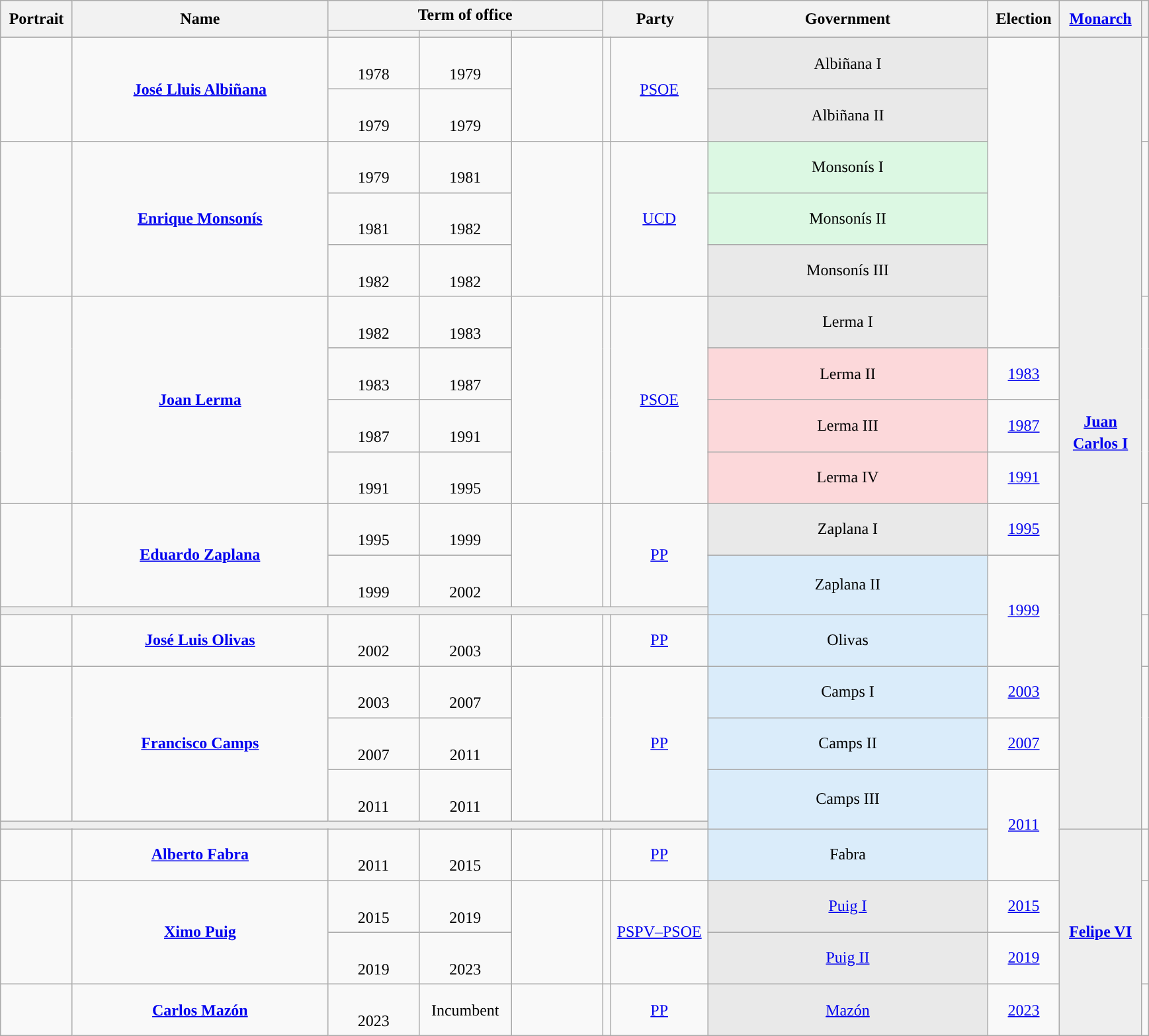<table class="wikitable" style="line-height:1.4em; text-align:center; border:1px #aaf solid;">
<tr>
<th rowspan="2" width="65">Portrait</th>
<th rowspan="2" width="250">Name<br></th>
<th colspan="3">Term of office</th>
<th rowspan="2" colspan="2" width="90">Party</th>
<th rowspan="2" width="275">Government<br></th>
<th rowspan="2" width="65">Election</th>
<th rowspan="2" width="75"><a href='#'>Monarch</a><br></th>
<th rowspan="2"></th>
</tr>
<tr>
<th width="85"></th>
<th width="85"></th>
<th width="85"></th>
</tr>
<tr>
<td rowspan="2" width="65"></td>
<td rowspan="2"><strong><a href='#'>José Lluis Albiñana</a></strong><br></td>
<td class="nowrap"><br>1978</td>
<td class="nowrap"><br>1979</td>
<td rowspan="2" style="font-size:95%;"></td>
<td rowspan="2" width="1" style="color:inherit;background:"></td>
<td rowspan="2" width="90"><a href='#'>PSOE</a></td>
<td style="background:#E9E9E9;">Albiñana I<br></td>
<td rowspan="6" style="color:#ccc;"></td>
<td scope="row" style="text-align:center;" rowspan="18" bgcolor="#EEEEEE"><br><strong><a href='#'>Juan Carlos I</a></strong><br><br></td>
<td rowspan="2"><br></td>
</tr>
<tr>
<td class="nowrap"><br>1979</td>
<td class="nowrap"><br>1979</td>
<td style="background:#E9E9E9;">Albiñana II<br></td>
</tr>
<tr>
<td rowspan="3"></td>
<td rowspan="3"><strong><a href='#'>Enrique Monsonís</a></strong><br></td>
<td class="nowrap"><br>1979</td>
<td class="nowrap"><br>1981</td>
<td rowspan="3" style="font-size:95%;"></td>
<td rowspan="3" style="color:inherit;background:"></td>
<td rowspan="3"><a href='#'>UCD</a></td>
<td style="background:#DCF8E3;">Monsonís I<br></td>
<td rowspan="3"></td>
</tr>
<tr>
<td class="nowrap"><br>1981</td>
<td class="nowrap"><br>1982</td>
<td style="background:#DCF8E3;">Monsonís II<br></td>
</tr>
<tr>
<td class="nowrap"><br>1982</td>
<td class="nowrap"><br>1982</td>
<td style="background:#E9E9E9;">Monsonís III<br></td>
</tr>
<tr>
<td rowspan="4"></td>
<td rowspan="4"><strong><a href='#'>Joan Lerma</a></strong><br></td>
<td class="nowrap"><br>1982</td>
<td class="nowrap"><br>1983</td>
<td rowspan="4" style="font-size:95%;"></td>
<td rowspan="4" style="color:inherit;background:"></td>
<td rowspan="4"><a href='#'>PSOE</a></td>
<td style="background:#E9E9E9;">Lerma I<br></td>
<td rowspan="4"><br><br><br><br><br></td>
</tr>
<tr>
<td class="nowrap"><br>1983</td>
<td class="nowrap"><br>1987</td>
<td style="background:#FCD8DA;">Lerma II<br></td>
<td><a href='#'>1983</a></td>
</tr>
<tr>
<td class="nowrap"><br>1987</td>
<td class="nowrap"><br>1991</td>
<td style="background:#FCD8DA;">Lerma III<br></td>
<td><a href='#'>1987</a></td>
</tr>
<tr>
<td class="nowrap"><br>1991</td>
<td class="nowrap"><br>1995</td>
<td style="background:#FCD8DA;">Lerma IV<br></td>
<td><a href='#'>1991</a></td>
</tr>
<tr>
<td rowspan="2"></td>
<td rowspan="2"><strong><a href='#'>Eduardo Zaplana</a></strong><br></td>
<td class="nowrap"><br>1995</td>
<td class="nowrap"><br>1999</td>
<td rowspan="2" style="font-size:95%;"></td>
<td rowspan="2" style="color:inherit;background:"></td>
<td rowspan="2"><a href='#'>PP</a></td>
<td style="background:#E9E9E9;">Zaplana I<br></td>
<td><a href='#'>1995</a></td>
<td rowspan="3"><br><br><br></td>
</tr>
<tr>
<td class="nowrap"><br>1999</td>
<td class="nowrap"><br>2002<br></td>
<td rowspan="2" style="background:#DAECFA;">Zaplana II<br></td>
<td rowspan="3"><a href='#'>1999</a></td>
</tr>
<tr>
<td colspan="7" style="background:#EEEEEE;"></td>
</tr>
<tr>
<td></td>
<td><strong><a href='#'>José Luis Olivas</a></strong><br></td>
<td class="nowrap"><br>2002</td>
<td class="nowrap"><br>2003</td>
<td style="font-size:95%;"></td>
<td style="color:inherit;background:"></td>
<td><a href='#'>PP</a></td>
<td style="background:#DAECFA;">Olivas<br></td>
<td><br></td>
</tr>
<tr>
<td rowspan="3"></td>
<td rowspan="3"><strong><a href='#'>Francisco Camps</a></strong><br></td>
<td class="nowrap"><br>2003</td>
<td class="nowrap"><br>2007</td>
<td rowspan="3" style="font-size:95%;"></td>
<td rowspan="3" style="color:inherit;background:"></td>
<td rowspan="3"><a href='#'>PP</a></td>
<td style="background:#DAECFA;">Camps I<br></td>
<td><a href='#'>2003</a></td>
<td rowspan="4"><br><br><br><br><br></td>
</tr>
<tr>
<td class="nowrap"><br>2007</td>
<td class="nowrap"><br>2011</td>
<td style="background:#DAECFA;">Camps II<br></td>
<td><a href='#'>2007</a></td>
</tr>
<tr>
<td class="nowrap"><br>2011</td>
<td class="nowrap"><br>2011<br></td>
<td rowspan="2" style="background:#DAECFA;">Camps III<br></td>
<td rowspan="4"><a href='#'>2011</a></td>
</tr>
<tr>
<td colspan="7" style="background:#EEEEEE;"></td>
</tr>
<tr>
<td rowspan="2"></td>
<td rowspan="2"><strong><a href='#'>Alberto Fabra</a></strong><br></td>
<td rowspan="2" class="nowrap"><br>2011</td>
<td rowspan="2" class="nowrap"><br>2015</td>
<td rowspan="2" style="font-size:95%;"></td>
<td rowspan="2" style="color:inherit;background:"></td>
<td rowspan="2"><a href='#'>PP</a></td>
<td rowspan="2" style="background:#DAECFA;">Fabra<br></td>
<td rowspan="2"><br></td>
</tr>
<tr>
<td rowspan="4" scope="row" style="text-align:center;" bgcolor="#EEEEEE"><br><strong><a href='#'>Felipe VI</a></strong><br><br></td>
</tr>
<tr>
<td rowspan="2"></td>
<td rowspan="2"><strong><a href='#'>Ximo Puig</a></strong><br></td>
<td class="nowrap"><br>2015</td>
<td class="nowrap"><br>2019</td>
<td rowspan="2" style="font-size:95%;"></td>
<td rowspan="2" style="color:inherit;background:"></td>
<td rowspan="2"><a href='#'>PSPV–PSOE</a></td>
<td style="background:#E9E9E9;"><a href='#'>Puig I</a><br></td>
<td><a href='#'>2015</a></td>
<td rowspan="2"><br><br></td>
</tr>
<tr>
<td class="nowrap"><br>2019</td>
<td class="nowrap"><br>2023</td>
<td style="background:#E9E9E9;"><a href='#'>Puig II</a><br></td>
<td><a href='#'>2019</a></td>
</tr>
<tr>
<td></td>
<td><strong><a href='#'>Carlos Mazón</a></strong><br></td>
<td class="nowrap"><br>2023</td>
<td class="nowrap">Incumbent</td>
<td style="font-size:95%;"></td>
<td style="color:inherit;background:"></td>
<td><a href='#'>PP</a></td>
<td style="background:#E9E9E9;"><a href='#'>Mazón</a><br></td>
<td><a href='#'>2023</a></td>
<td></td>
</tr>
</table>
